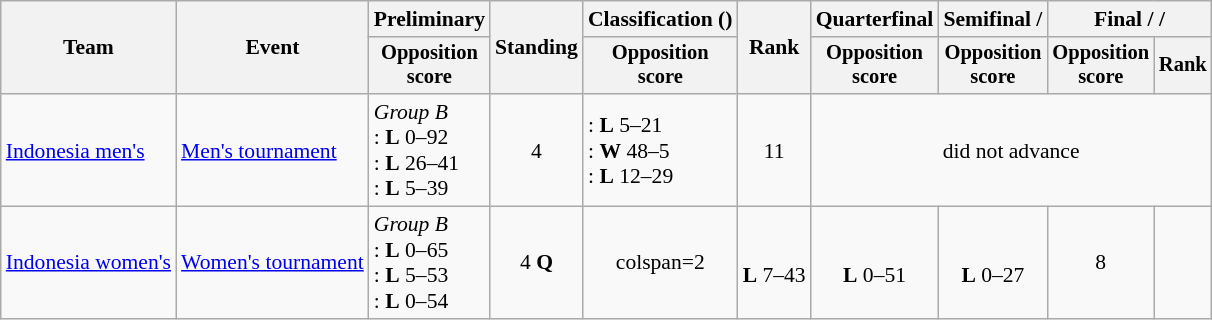<table class=wikitable style=font-size:90%;text-align:center>
<tr>
<th rowspan=2>Team</th>
<th rowspan=2>Event</th>
<th>Preliminary</th>
<th rowspan=2>Standing</th>
<th>Classification ()</th>
<th rowspan=2>Rank</th>
<th>Quarterfinal</th>
<th>Semifinal / </th>
<th colspan=2>Final /  / </th>
</tr>
<tr style="font-size:95%">
<th>Opposition<br> score</th>
<th>Opposition<br> score</th>
<th>Opposition<br> score</th>
<th>Opposition<br> score</th>
<th>Opposition<br> score</th>
<th>Rank</th>
</tr>
<tr>
<td align=left><a href='#'>Indonesia men's</a></td>
<td align=left><a href='#'>Men's tournament</a></td>
<td align=left><em>Group B</em><br>: <strong>L</strong> 0–92<br>:  <strong>L</strong> 26–41<br>:  <strong>L</strong> 5–39</td>
<td>4</td>
<td align=left>: <strong>L</strong> 5–21<br>:  <strong>W</strong> 48–5<br>:  <strong>L</strong> 12–29</td>
<td>11</td>
<td colspan=4>did not advance</td>
</tr>
<tr>
<td align=left><a href='#'>Indonesia women's</a></td>
<td align=left><a href='#'>Women's tournament</a></td>
<td align=left><em>Group B</em><br>: <strong>L</strong> 0–65<br>:  <strong>L</strong> 5–53<br>:  <strong>L</strong> 0–54</td>
<td>4 <strong>Q</strong></td>
<td>colspan=2 </td>
<td><br><strong>L</strong> 7–43</td>
<td><br><strong>L</strong> 0–51</td>
<td><br><strong>L</strong> 0–27</td>
<td>8</td>
</tr>
</table>
